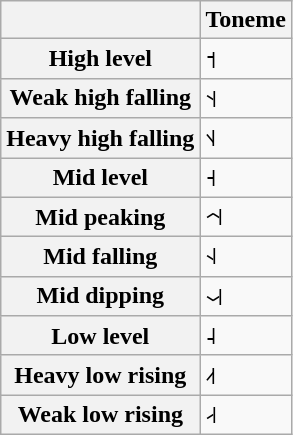<table class="wikitable">
<tr>
<th></th>
<th>Toneme</th>
</tr>
<tr>
<th>High level</th>
<td>˦</td>
</tr>
<tr>
<th>Weak high falling</th>
<td>˦˧</td>
</tr>
<tr>
<th>Heavy high falling</th>
<td>˦˨</td>
</tr>
<tr>
<th>Mid level</th>
<td>˧</td>
</tr>
<tr>
<th>Mid peaking</th>
<td>˧˦˧</td>
</tr>
<tr>
<th>Mid falling</th>
<td>˧˨</td>
</tr>
<tr>
<th>Mid dipping</th>
<td>˧˨˧</td>
</tr>
<tr>
<th>Low level</th>
<td>˨</td>
</tr>
<tr>
<th>Heavy low rising</th>
<td>˨˦</td>
</tr>
<tr>
<th>Weak low rising</th>
<td>˨˧</td>
</tr>
</table>
